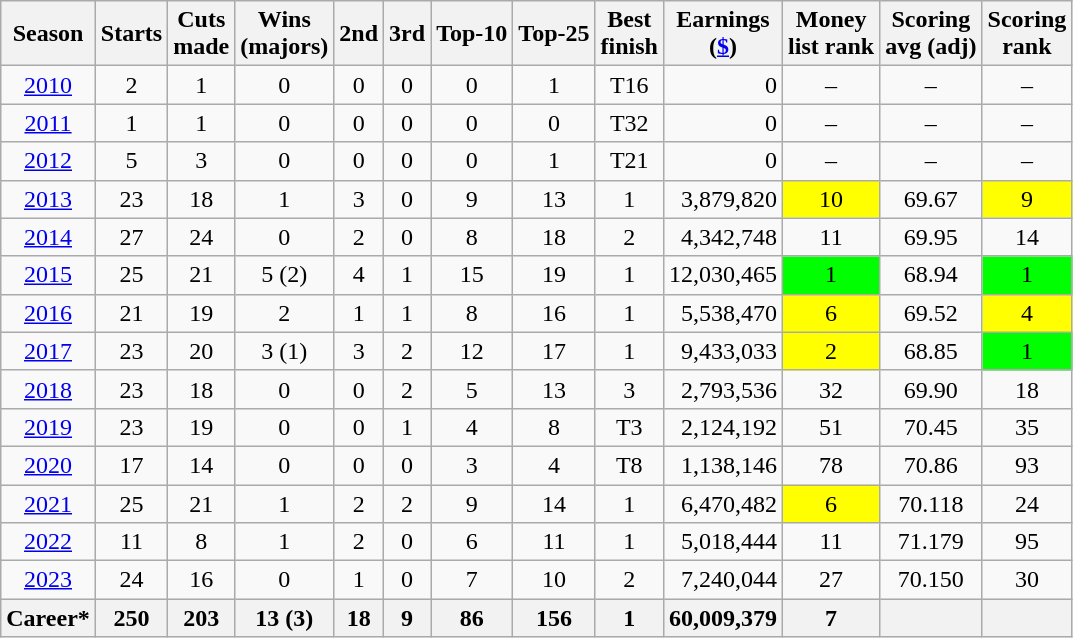<table class="wikitable" style="text-align:center">
<tr>
<th>Season</th>
<th>Starts</th>
<th>Cuts<br>made</th>
<th>Wins<br>(majors)</th>
<th>2nd</th>
<th>3rd</th>
<th>Top-10</th>
<th>Top-25</th>
<th>Best<br>finish</th>
<th>Earnings<br>(<a href='#'>$</a>)</th>
<th>Money<br>list rank</th>
<th>Scoring<br> avg (adj)</th>
<th>Scoring<br> rank</th>
</tr>
<tr>
<td><a href='#'>2010</a></td>
<td>2</td>
<td>1</td>
<td>0</td>
<td>0</td>
<td>0</td>
<td>0</td>
<td>1</td>
<td>T16</td>
<td align=right>0</td>
<td>–</td>
<td>–</td>
<td>–</td>
</tr>
<tr>
<td><a href='#'>2011</a></td>
<td>1</td>
<td>1</td>
<td>0</td>
<td>0</td>
<td>0</td>
<td>0</td>
<td>0</td>
<td>T32</td>
<td align=right>0</td>
<td>–</td>
<td>–</td>
<td>–</td>
</tr>
<tr>
<td><a href='#'>2012</a></td>
<td>5</td>
<td>3</td>
<td>0</td>
<td>0</td>
<td>0</td>
<td>0</td>
<td>1</td>
<td>T21</td>
<td align=right>0</td>
<td>–</td>
<td>–</td>
<td>–</td>
</tr>
<tr>
<td><a href='#'>2013</a></td>
<td>23</td>
<td>18</td>
<td>1</td>
<td>3</td>
<td>0</td>
<td>9</td>
<td>13</td>
<td>1</td>
<td align=right>3,879,820</td>
<td style="background:yellow;">10</td>
<td>69.67</td>
<td style="background:yellow;">9</td>
</tr>
<tr>
<td><a href='#'>2014</a></td>
<td>27</td>
<td>24</td>
<td>0</td>
<td>2</td>
<td>0</td>
<td>8</td>
<td>18</td>
<td>2</td>
<td align=right>4,342,748</td>
<td>11</td>
<td>69.95</td>
<td>14</td>
</tr>
<tr>
<td><a href='#'>2015</a></td>
<td>25</td>
<td>21</td>
<td>5 (2)</td>
<td>4</td>
<td>1</td>
<td>15</td>
<td>19</td>
<td>1</td>
<td align=right>12,030,465</td>
<td style="background:lime;">1</td>
<td>68.94</td>
<td style="background:lime;">1</td>
</tr>
<tr>
<td><a href='#'>2016</a></td>
<td>21</td>
<td>19</td>
<td>2</td>
<td>1</td>
<td>1</td>
<td>8</td>
<td>16</td>
<td>1</td>
<td align=right>5,538,470</td>
<td style="background:yellow;">6</td>
<td>69.52</td>
<td style="background:yellow;">4</td>
</tr>
<tr>
<td><a href='#'>2017</a></td>
<td>23</td>
<td>20</td>
<td>3 (1)</td>
<td>3</td>
<td>2</td>
<td>12</td>
<td>17</td>
<td>1</td>
<td align=right>9,433,033</td>
<td style="background:yellow;">2</td>
<td>68.85</td>
<td style="background:lime;">1</td>
</tr>
<tr>
<td><a href='#'>2018</a></td>
<td>23</td>
<td>18</td>
<td>0</td>
<td>0</td>
<td>2</td>
<td>5</td>
<td>13</td>
<td>3</td>
<td align=right>2,793,536</td>
<td>32</td>
<td>69.90</td>
<td>18</td>
</tr>
<tr>
<td><a href='#'>2019</a></td>
<td>23</td>
<td>19</td>
<td>0</td>
<td>0</td>
<td>1</td>
<td>4</td>
<td>8</td>
<td>T3</td>
<td align=right>2,124,192</td>
<td>51</td>
<td>70.45</td>
<td>35</td>
</tr>
<tr>
<td><a href='#'>2020</a></td>
<td>17</td>
<td>14</td>
<td>0</td>
<td>0</td>
<td>0</td>
<td>3</td>
<td>4</td>
<td>T8</td>
<td align=right>1,138,146</td>
<td>78</td>
<td>70.86</td>
<td>93</td>
</tr>
<tr>
<td><a href='#'>2021</a></td>
<td>25</td>
<td>21</td>
<td>1</td>
<td>2</td>
<td>2</td>
<td>9</td>
<td>14</td>
<td>1</td>
<td align=right>6,470,482</td>
<td style="background:yellow;">6</td>
<td>70.118</td>
<td>24</td>
</tr>
<tr>
<td><a href='#'>2022</a></td>
<td>11</td>
<td>8</td>
<td>1</td>
<td>2</td>
<td>0</td>
<td>6</td>
<td>11</td>
<td>1</td>
<td align=right>5,018,444</td>
<td>11</td>
<td>71.179</td>
<td>95</td>
</tr>
<tr>
<td><a href='#'>2023</a></td>
<td>24</td>
<td>16</td>
<td>0</td>
<td>1</td>
<td>0</td>
<td>7</td>
<td>10</td>
<td>2</td>
<td align=right>7,240,044</td>
<td>27</td>
<td>70.150</td>
<td>30</td>
</tr>
<tr>
<th>Career*</th>
<th>250</th>
<th>203</th>
<th>13 (3)</th>
<th>18</th>
<th>9</th>
<th>86</th>
<th>156</th>
<th>1</th>
<th>60,009,379</th>
<th>7</th>
<th></th>
<th></th>
</tr>
</table>
